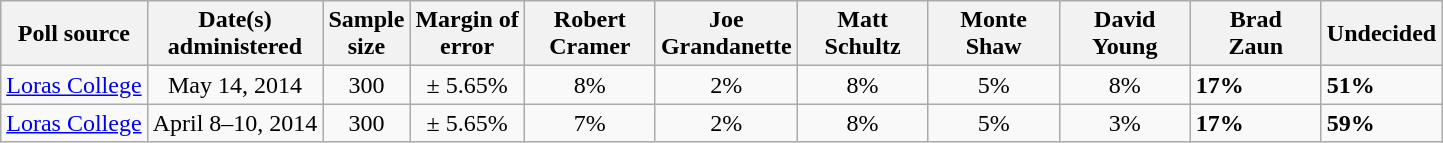<table class="wikitable">
<tr>
<th>Poll source</th>
<th>Date(s)<br>administered</th>
<th>Sample<br>size</th>
<th>Margin of<br>error</th>
<th style="width:80px;">Robert<br>Cramer</th>
<th style="width:80px;">Joe<br>Grandanette</th>
<th style="width:80px;">Matt<br>Schultz</th>
<th style="width:80px;">Monte<br>Shaw</th>
<th style="width:80px;">David<br>Young</th>
<th style="width:80px;">Brad<br>Zaun</th>
<th>Undecided</th>
</tr>
<tr>
<td><a href='#'>Loras College</a></td>
<td align=center>May 14, 2014</td>
<td align=center>300</td>
<td align=center>± 5.65%</td>
<td align=center>8%</td>
<td align=center>2%</td>
<td align=center>8%</td>
<td align=center>5%</td>
<td align=center>8%</td>
<td><strong>17%</strong></td>
<td><strong>51%</strong></td>
</tr>
<tr>
<td><a href='#'>Loras College</a></td>
<td align=center>April 8–10, 2014</td>
<td align=center>300</td>
<td align=center>± 5.65%</td>
<td align=center>7%</td>
<td align=center>2%</td>
<td align=center>8%</td>
<td align=center>5%</td>
<td align=center>3%</td>
<td><strong>17%</strong></td>
<td><strong>59%</strong></td>
</tr>
</table>
